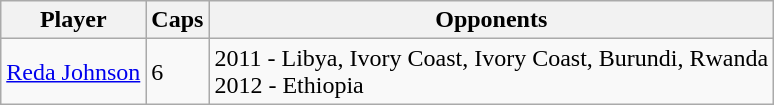<table class="wikitable">
<tr>
<th>Player</th>
<th>Caps</th>
<th>Opponents</th>
</tr>
<tr>
<td><a href='#'>Reda Johnson</a></td>
<td>6</td>
<td>2011 - Libya, Ivory Coast, Ivory Coast, Burundi, Rwanda<br>2012 - Ethiopia</td>
</tr>
</table>
